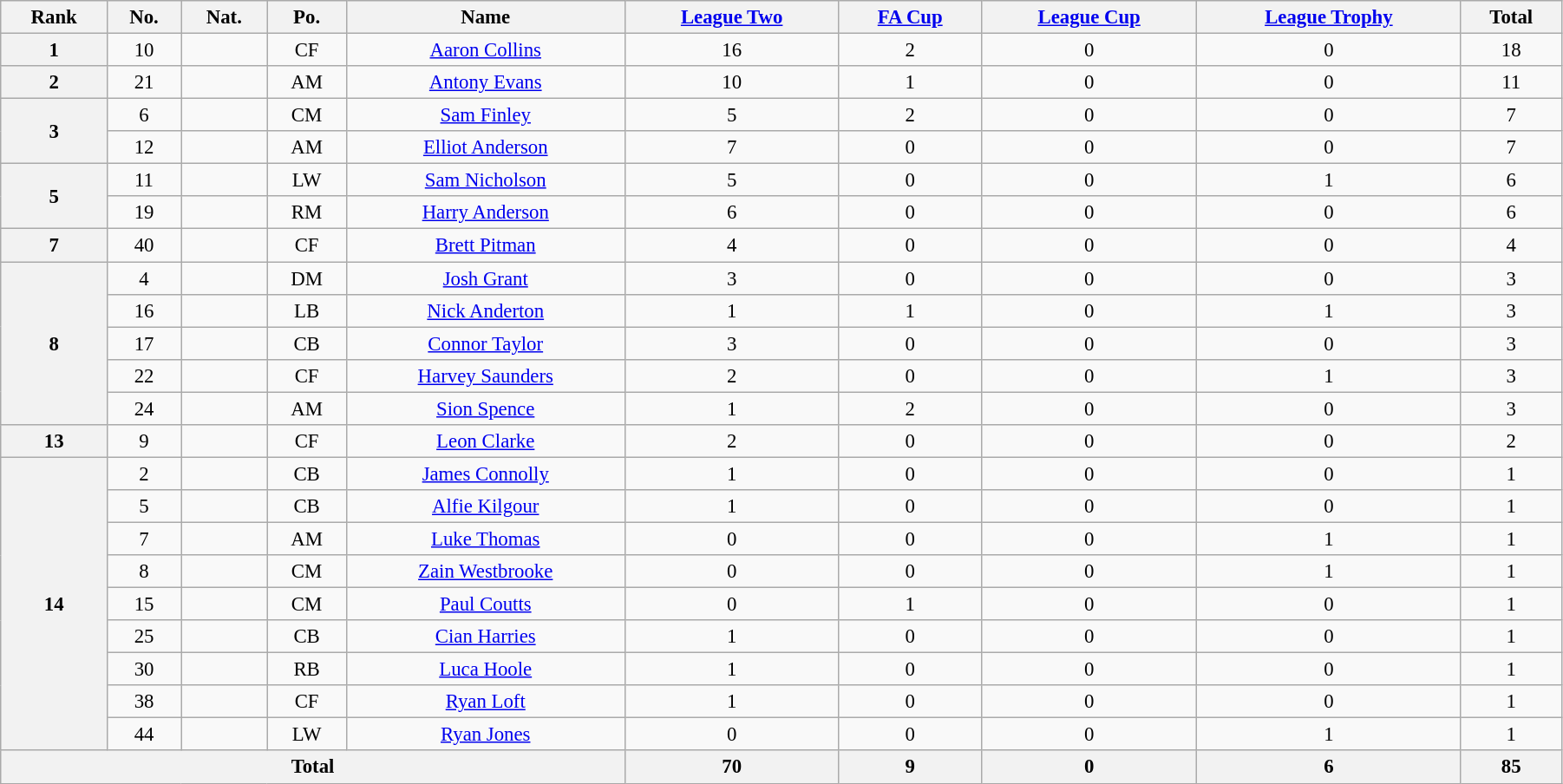<table class="wikitable" style="text-align:center; font-size:95%; width:95%;">
<tr>
<th>Rank</th>
<th>No.</th>
<th>Nat.</th>
<th>Po.</th>
<th>Name</th>
<th><a href='#'>League Two</a></th>
<th><a href='#'>FA Cup</a></th>
<th><a href='#'>League Cup</a></th>
<th><a href='#'>League Trophy</a></th>
<th>Total</th>
</tr>
<tr>
<th rowspan=1>1</th>
<td>10</td>
<td></td>
<td>CF</td>
<td><a href='#'>Aaron Collins</a></td>
<td>16</td>
<td>2</td>
<td>0</td>
<td>0</td>
<td>18</td>
</tr>
<tr>
<th rowspan=1>2</th>
<td>21</td>
<td></td>
<td>AM</td>
<td><a href='#'>Antony Evans</a></td>
<td>10</td>
<td>1</td>
<td>0</td>
<td>0</td>
<td>11</td>
</tr>
<tr>
<th rowspan=2>3</th>
<td>6</td>
<td></td>
<td>CM</td>
<td><a href='#'>Sam Finley</a></td>
<td>5</td>
<td>2</td>
<td>0</td>
<td>0</td>
<td>7</td>
</tr>
<tr>
<td>12</td>
<td></td>
<td>AM</td>
<td><a href='#'>Elliot Anderson</a></td>
<td>7</td>
<td>0</td>
<td>0</td>
<td>0</td>
<td>7</td>
</tr>
<tr>
<th rowspan=2>5</th>
<td>11</td>
<td></td>
<td>LW</td>
<td><a href='#'>Sam Nicholson</a></td>
<td>5</td>
<td>0</td>
<td>0</td>
<td>1</td>
<td>6</td>
</tr>
<tr>
<td>19</td>
<td></td>
<td>RM</td>
<td><a href='#'>Harry Anderson</a></td>
<td>6</td>
<td>0</td>
<td>0</td>
<td>0</td>
<td>6</td>
</tr>
<tr>
<th rowspan=1>7</th>
<td>40</td>
<td></td>
<td>CF</td>
<td><a href='#'>Brett Pitman</a></td>
<td>4</td>
<td>0</td>
<td>0</td>
<td>0</td>
<td>4</td>
</tr>
<tr>
<th rowspan=5>8</th>
<td>4</td>
<td></td>
<td>DM</td>
<td><a href='#'>Josh Grant</a></td>
<td>3</td>
<td>0</td>
<td>0</td>
<td>0</td>
<td>3</td>
</tr>
<tr>
<td>16</td>
<td></td>
<td>LB</td>
<td><a href='#'>Nick Anderton</a></td>
<td>1</td>
<td>1</td>
<td>0</td>
<td>1</td>
<td>3</td>
</tr>
<tr>
<td>17</td>
<td></td>
<td>CB</td>
<td><a href='#'>Connor Taylor</a></td>
<td>3</td>
<td>0</td>
<td>0</td>
<td>0</td>
<td>3</td>
</tr>
<tr>
<td>22</td>
<td></td>
<td>CF</td>
<td><a href='#'>Harvey Saunders</a></td>
<td>2</td>
<td>0</td>
<td>0</td>
<td>1</td>
<td>3</td>
</tr>
<tr>
<td>24</td>
<td></td>
<td>AM</td>
<td><a href='#'>Sion Spence</a></td>
<td>1</td>
<td>2</td>
<td>0</td>
<td>0</td>
<td>3</td>
</tr>
<tr>
<th rowspan=1>13</th>
<td>9</td>
<td></td>
<td>CF</td>
<td><a href='#'>Leon Clarke</a></td>
<td>2</td>
<td>0</td>
<td>0</td>
<td>0</td>
<td>2</td>
</tr>
<tr>
<th rowspan=9>14</th>
<td>2</td>
<td></td>
<td>CB</td>
<td><a href='#'>James Connolly</a></td>
<td>1</td>
<td>0</td>
<td>0</td>
<td>0</td>
<td>1</td>
</tr>
<tr>
<td>5</td>
<td></td>
<td>CB</td>
<td><a href='#'>Alfie Kilgour</a></td>
<td>1</td>
<td>0</td>
<td>0</td>
<td>0</td>
<td>1</td>
</tr>
<tr>
<td>7</td>
<td></td>
<td>AM</td>
<td><a href='#'>Luke Thomas</a></td>
<td>0</td>
<td>0</td>
<td>0</td>
<td>1</td>
<td>1</td>
</tr>
<tr>
<td>8</td>
<td></td>
<td>CM</td>
<td><a href='#'>Zain Westbrooke</a></td>
<td>0</td>
<td>0</td>
<td>0</td>
<td>1</td>
<td>1</td>
</tr>
<tr>
<td>15</td>
<td></td>
<td>CM</td>
<td><a href='#'>Paul Coutts</a></td>
<td>0</td>
<td>1</td>
<td>0</td>
<td>0</td>
<td>1</td>
</tr>
<tr>
<td>25</td>
<td></td>
<td>CB</td>
<td><a href='#'>Cian Harries</a></td>
<td>1</td>
<td>0</td>
<td>0</td>
<td>0</td>
<td>1</td>
</tr>
<tr>
<td>30</td>
<td></td>
<td>RB</td>
<td><a href='#'>Luca Hoole</a></td>
<td>1</td>
<td>0</td>
<td>0</td>
<td>0</td>
<td>1</td>
</tr>
<tr>
<td>38</td>
<td></td>
<td>CF</td>
<td><a href='#'>Ryan Loft</a></td>
<td>1</td>
<td>0</td>
<td>0</td>
<td>0</td>
<td>1</td>
</tr>
<tr>
<td>44</td>
<td></td>
<td>LW</td>
<td><a href='#'>Ryan Jones</a></td>
<td>0</td>
<td>0</td>
<td>0</td>
<td>1</td>
<td>1</td>
</tr>
<tr>
<th colspan="5">Total</th>
<th>70</th>
<th>9</th>
<th>0</th>
<th>6</th>
<th>85</th>
</tr>
</table>
